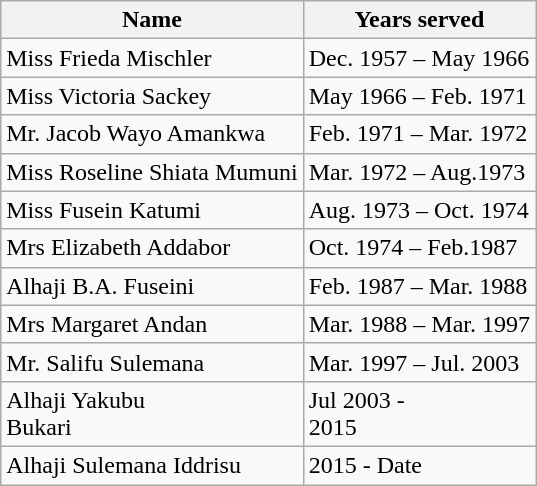<table class="wikitable">
<tr>
<th>Name</th>
<th>Years served</th>
</tr>
<tr>
<td>Miss Frieda Mischler</td>
<td>Dec. 1957 – May 1966</td>
</tr>
<tr>
<td>Miss Victoria Sackey</td>
<td>May 1966 – Feb. 1971</td>
</tr>
<tr>
<td>Mr. Jacob Wayo Amankwa</td>
<td>Feb. 1971 – Mar. 1972</td>
</tr>
<tr>
<td>Miss Roseline Shiata Mumuni</td>
<td>Mar. 1972 – Aug.1973</td>
</tr>
<tr>
<td>Miss Fusein Katumi</td>
<td>Aug. 1973 – Oct. 1974</td>
</tr>
<tr>
<td>Mrs Elizabeth Addabor</td>
<td>Oct. 1974 – Feb.1987</td>
</tr>
<tr>
<td>Alhaji B.A. Fuseini</td>
<td>Feb. 1987 – Mar. 1988</td>
</tr>
<tr>
<td>Mrs Margaret Andan</td>
<td>Mar. 1988 – Mar. 1997</td>
</tr>
<tr>
<td>Mr. Salifu Sulemana</td>
<td>Mar. 1997 – Jul. 2003</td>
</tr>
<tr>
<td>Alhaji Yakubu<br>Bukari</td>
<td>Jul 2003 -<br>2015</td>
</tr>
<tr>
<td>Alhaji Sulemana Iddrisu</td>
<td>2015 - Date</td>
</tr>
</table>
